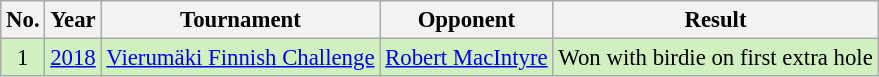<table class="wikitable" style="font-size:95%;">
<tr>
<th>No.</th>
<th>Year</th>
<th>Tournament</th>
<th>Opponent</th>
<th>Result</th>
</tr>
<tr style="background:#D0F0C0;">
<td align=center>1</td>
<td><a href='#'>2018</a></td>
<td><a href='#'>Vierumäki Finnish Challenge</a></td>
<td> <a href='#'>Robert MacIntyre</a></td>
<td>Won with birdie on first extra hole</td>
</tr>
</table>
